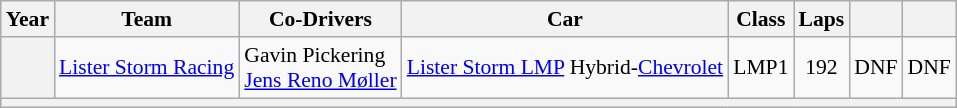<table class="wikitable" style="text-align:center; font-size:90%">
<tr>
<th>Year</th>
<th>Team</th>
<th>Co-Drivers</th>
<th>Car</th>
<th>Class</th>
<th>Laps</th>
<th></th>
<th></th>
</tr>
<tr>
<th></th>
<td align="left" nowrap> <a href='#'>Lister Storm Racing</a></td>
<td align="left" nowrap> Gavin Pickering<br> <a href='#'>Jens Reno Møller</a></td>
<td align="left" nowrap><a href='#'>Lister Storm LMP</a> Hybrid-<a href='#'>Chevrolet</a></td>
<td>LMP1</td>
<td>192</td>
<td>DNF</td>
<td>DNF</td>
</tr>
<tr>
<th colspan="8"></th>
</tr>
</table>
